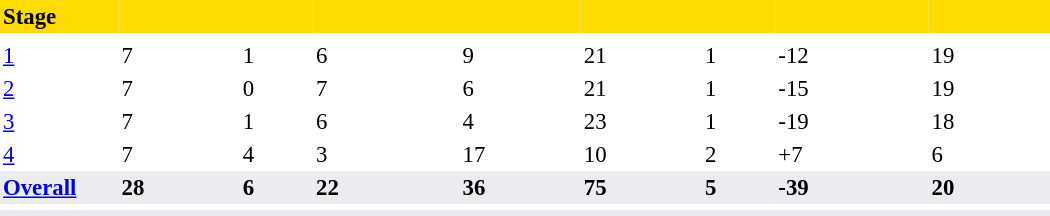<table class="toccolours" border=0 cellpadding="2" cellspacing="0" style="font-size:95%; text-align:left; width:700px;">
<tr align="left" style="background:#FEDC01; color:#000000;">
<th style="width:75px">Stage</th>
<th></th>
<th></th>
<th></th>
<th></th>
<th></th>
<th></th>
<th></th>
<th></th>
<th></th>
</tr>
<tr>
<td colspan = "10"></td>
</tr>
<tr>
</tr>
<tr style="">
<td><a href='#'>1</a></td>
<td>7</td>
<td>1</td>
<td>6</td>
<td></td>
<td>9</td>
<td>21</td>
<td>1</td>
<td>-12</td>
<td>19</td>
</tr>
<tr>
<td><a href='#'>2</a></td>
<td>7</td>
<td>0</td>
<td>7</td>
<td></td>
<td>6</td>
<td>21</td>
<td>1</td>
<td>-15</td>
<td>19</td>
</tr>
<tr>
<td><a href='#'>3</a></td>
<td>7</td>
<td>1</td>
<td>6</td>
<td></td>
<td>4</td>
<td>23</td>
<td>1</td>
<td>-19</td>
<td>18</td>
</tr>
<tr>
<td><a href='#'>4</a></td>
<td>7</td>
<td>4</td>
<td>3</td>
<td></td>
<td>17</td>
<td>10</td>
<td>2</td>
<td>+7</td>
<td>6</td>
</tr>
<tr style="background-color:#EAECF0;">
<th><a href='#'>Overall</a></th>
<th>28</th>
<th>6</th>
<th>22</th>
<th></th>
<th>36</th>
<th>75</th>
<th>5</th>
<th>-39</th>
<th>20</th>
</tr>
<tr>
<td colspan="10"></td>
</tr>
<tr align="left" style="background:#EAECF0; color:#000;">
<td colspan="10" style="text-align:center;"> </td>
</tr>
</table>
